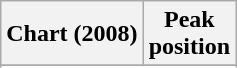<table class="wikitable sortable plainrowheaders" style="text-align:center;">
<tr>
<th scope="col">Chart (2008)</th>
<th scope="col">Peak<br>position</th>
</tr>
<tr>
</tr>
<tr>
</tr>
<tr>
</tr>
<tr>
</tr>
<tr>
</tr>
<tr>
</tr>
<tr>
</tr>
<tr>
</tr>
<tr>
</tr>
<tr>
</tr>
<tr>
</tr>
<tr>
</tr>
<tr>
</tr>
<tr>
</tr>
<tr>
</tr>
<tr>
</tr>
<tr>
</tr>
</table>
